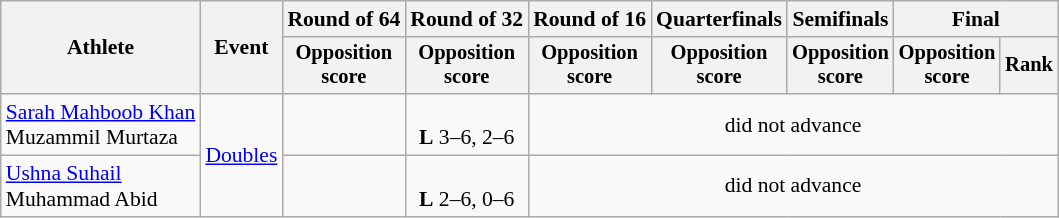<table class=wikitable style="font-size:90%; text-align:center;">
<tr>
<th rowspan="2">Athlete</th>
<th rowspan="2">Event</th>
<th>Round of 64</th>
<th>Round of 32</th>
<th>Round of 16</th>
<th>Quarterfinals</th>
<th>Semifinals</th>
<th colspan=2>Final</th>
</tr>
<tr style="font-size:95%">
<th>Opposition<br> score</th>
<th>Opposition<br> score</th>
<th>Opposition<br> score</th>
<th>Opposition<br> score</th>
<th>Opposition<br> score</th>
<th>Opposition<br> score</th>
<th>Rank</th>
</tr>
<tr>
<td align=left><a href='#'>Sarah Mahboob Khan</a><br>Muzammil Murtaza</td>
<td align=left rowspan=2><a href='#'>Doubles</a></td>
<td></td>
<td><br><strong>L</strong> 3–6, 2–6</td>
<td colspan=5>did not advance</td>
</tr>
<tr>
<td align=left><a href='#'>Ushna Suhail</a><br>Muhammad Abid</td>
<td></td>
<td><br><strong>L</strong> 2–6, 0–6</td>
<td colspan=5>did not advance</td>
</tr>
</table>
